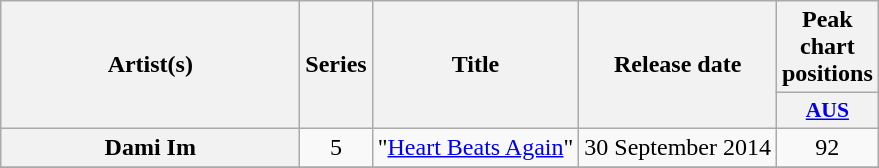<table class="wikitable plainrowheaders" style="text-align:center;">
<tr>
<th scope="col" rowspan="2" style="width:12em;">Artist(s)</th>
<th scope="col" rowspan="2">Series</th>
<th scope="col" rowspan="2">Title</th>
<th scope="col" rowspan="2">Release date</th>
<th scope="col" colspan="1">Peak chart positions</th>
</tr>
<tr>
<th scope="col" style="width:3em;font-size:90%;"><a href='#'>AUS</a><br></th>
</tr>
<tr>
<th scope="row">Dami Im</th>
<td>5</td>
<td style="text-align:left;">"<a href='#'>Heart Beats Again</a>"</td>
<td style="text-align:left;">30 September 2014</td>
<td>92</td>
</tr>
<tr>
</tr>
</table>
